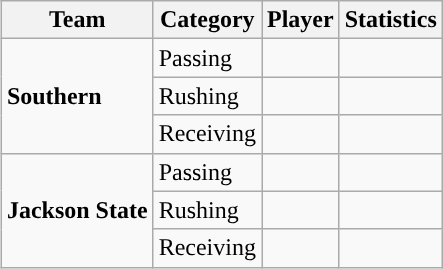<table class="wikitable" style="float: right;">
<tr>
<th>Team</th>
<th>Category</th>
<th>Player</th>
<th>Statistics</th>
</tr>
<tr>
<td rowspan=3><strong>Southern</strong></td>
<td>Passing</td>
<td></td>
<td></td>
</tr>
<tr>
<td>Rushing</td>
<td></td>
<td></td>
</tr>
<tr>
<td>Receiving</td>
<td></td>
<td></td>
</tr>
<tr>
<td rowspan=3><strong>Jackson State</strong></td>
<td>Passing</td>
<td></td>
<td></td>
</tr>
<tr>
<td>Rushing</td>
<td></td>
<td></td>
</tr>
<tr>
<td>Receiving</td>
<td></td>
<td></td>
</tr>
</table>
